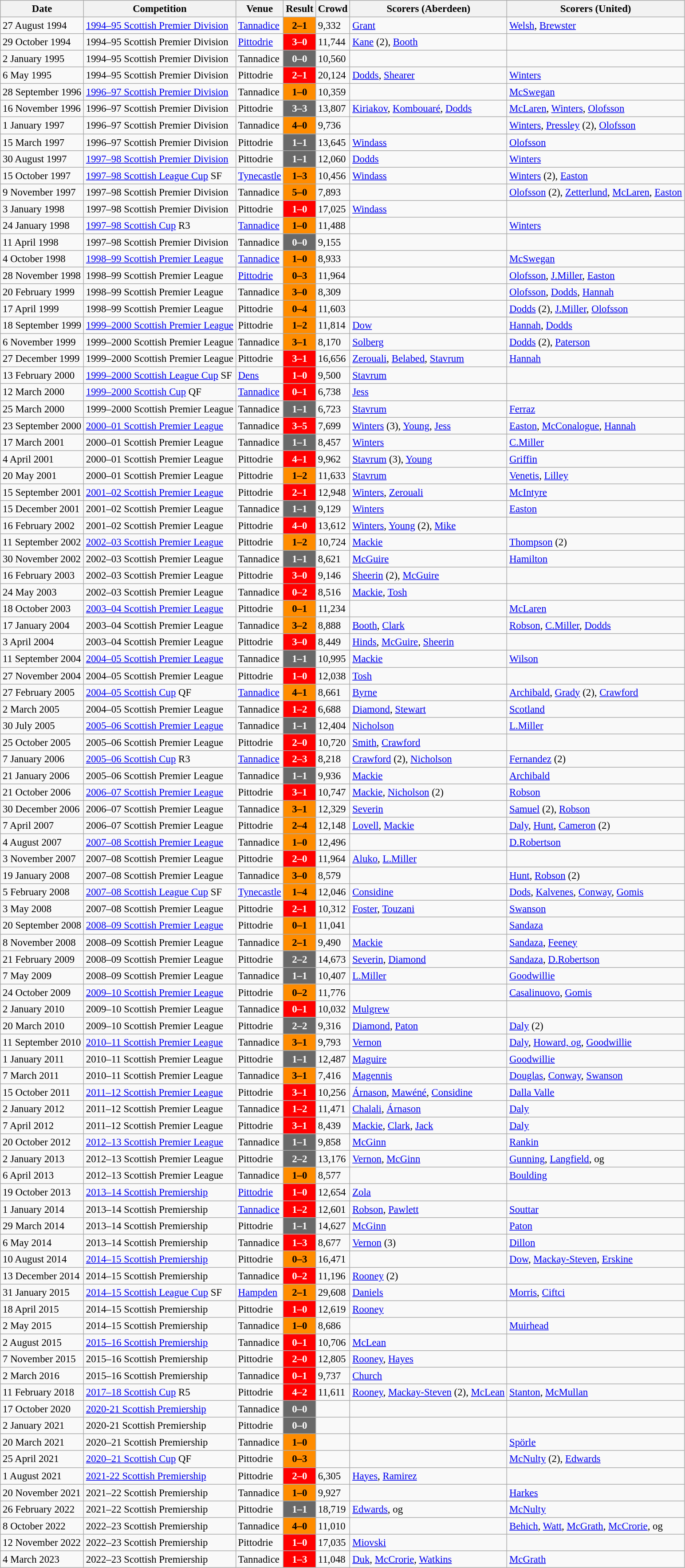<table class="wikitable sortable" style="font-size:95%; text-align:left">
<tr>
<th>Date</th>
<th>Competition</th>
<th>Venue</th>
<th>Result</th>
<th>Crowd</th>
<th>Scorers (Aberdeen)</th>
<th>Scorers (United)</th>
</tr>
<tr>
<td>27 August 1994</td>
<td><a href='#'>1994–95 Scottish Premier Division</a></td>
<td><a href='#'>Tannadice</a></td>
<td style="background:#FF8C00;text-align:center;color:black;"><strong>2–1</strong></td>
<td>9,332</td>
<td><a href='#'>Grant</a></td>
<td><a href='#'>Welsh</a>, <a href='#'>Brewster</a></td>
</tr>
<tr>
<td>29 October 1994</td>
<td>1994–95 Scottish Premier Division</td>
<td><a href='#'>Pittodrie</a></td>
<td style="background:#FF0000;text-align:center;color:white;"><strong>3–0</strong></td>
<td>11,744</td>
<td><a href='#'>Kane</a> (2), <a href='#'>Booth</a></td>
<td></td>
</tr>
<tr>
<td>2 January 1995</td>
<td>1994–95 Scottish Premier Division</td>
<td>Tannadice</td>
<td style="background:#696969;text-align:center;color:white;"><strong>0–0</strong></td>
<td>10,560</td>
<td></td>
<td></td>
</tr>
<tr>
<td>6 May 1995</td>
<td>1994–95 Scottish Premier Division</td>
<td>Pittodrie</td>
<td style="background:#FF0000;text-align:center;color:white;"><strong>2–1</strong></td>
<td>20,124</td>
<td><a href='#'>Dodds</a>, <a href='#'>Shearer</a></td>
<td><a href='#'>Winters</a></td>
</tr>
<tr>
<td>28 September 1996</td>
<td><a href='#'>1996–97 Scottish Premier Division</a></td>
<td>Tannadice</td>
<td style="background:#FF8C00;text-align:center;color:black;"><strong>1–0</strong></td>
<td>10,359</td>
<td></td>
<td><a href='#'>McSwegan</a></td>
</tr>
<tr>
<td>16 November 1996</td>
<td>1996–97 Scottish Premier Division</td>
<td>Pittodrie</td>
<td style="background:#696969;text-align:center;color:white;"><strong>3–3</strong></td>
<td>13,807</td>
<td><a href='#'>Kiriakov</a>, <a href='#'>Kombouaré</a>, <a href='#'>Dodds</a></td>
<td><a href='#'>McLaren</a>, <a href='#'>Winters</a>, <a href='#'>Olofsson</a></td>
</tr>
<tr>
<td>1 January 1997</td>
<td>1996–97 Scottish Premier Division</td>
<td>Tannadice</td>
<td style="background:#FF8C00;text-align:center;color:black;"><strong>4–0</strong></td>
<td>9,736</td>
<td></td>
<td><a href='#'>Winters</a>, <a href='#'>Pressley</a> (2), <a href='#'>Olofsson</a></td>
</tr>
<tr>
<td>15 March 1997</td>
<td>1996–97 Scottish Premier Division</td>
<td>Pittodrie</td>
<td style="background:#696969;text-align:center;color:white;"><strong>1–1</strong></td>
<td>13,645</td>
<td><a href='#'>Windass</a></td>
<td><a href='#'>Olofsson</a></td>
</tr>
<tr>
<td>30 August 1997</td>
<td><a href='#'>1997–98 Scottish Premier Division</a></td>
<td>Pittodrie</td>
<td style="background:#696969;text-align:center;color:white;"><strong>1–1</strong></td>
<td>12,060</td>
<td><a href='#'>Dodds</a></td>
<td><a href='#'>Winters</a></td>
</tr>
<tr>
<td>15 October 1997</td>
<td><a href='#'>1997–98 Scottish League Cup</a> SF</td>
<td><a href='#'>Tynecastle</a></td>
<td style="background:#FF8C00;text-align:center;color:black;"><strong>1–3</strong></td>
<td>10,456</td>
<td><a href='#'>Windass</a></td>
<td><a href='#'>Winters</a> (2), <a href='#'>Easton</a></td>
</tr>
<tr>
<td>9 November 1997</td>
<td>1997–98 Scottish Premier Division</td>
<td>Tannadice</td>
<td style="background:#FF8C00;text-align:center;color:black;"><strong>5–0</strong></td>
<td>7,893</td>
<td></td>
<td><a href='#'>Olofsson</a> (2), <a href='#'>Zetterlund</a>, <a href='#'>McLaren</a>, <a href='#'>Easton</a></td>
</tr>
<tr>
<td>3 January 1998</td>
<td>1997–98 Scottish Premier Division</td>
<td>Pittodrie</td>
<td style="background:#FF0000;text-align:center;color:white;"><strong>1–0</strong></td>
<td>17,025</td>
<td><a href='#'>Windass</a></td>
<td></td>
</tr>
<tr>
<td>24 January 1998</td>
<td><a href='#'>1997–98 Scottish Cup</a> R3</td>
<td><a href='#'>Tannadice</a></td>
<td style="background:#FF8C00;text-align:center;color:black;"><strong>1–0</strong></td>
<td>11,488</td>
<td></td>
<td><a href='#'>Winters</a></td>
</tr>
<tr>
<td>11 April 1998</td>
<td>1997–98 Scottish Premier Division</td>
<td>Tannadice</td>
<td style="background:#696969;text-align:center;color:white;"><strong>0–0</strong></td>
<td>9,155</td>
<td></td>
<td></td>
</tr>
<tr>
<td>4 October 1998</td>
<td><a href='#'>1998–99 Scottish Premier League</a></td>
<td><a href='#'>Tannadice</a></td>
<td style="background:#FF8C00;text-align:center;color:black;"><strong>1–0</strong></td>
<td>8,933</td>
<td></td>
<td><a href='#'>McSwegan</a></td>
</tr>
<tr>
<td>28 November 1998</td>
<td>1998–99 Scottish Premier League</td>
<td><a href='#'>Pittodrie</a></td>
<td style="background:#FF8C00;text-align:center;color:black;"><strong>0–3</strong></td>
<td>11,964</td>
<td></td>
<td><a href='#'>Olofsson</a>, <a href='#'>J.Miller</a>, <a href='#'>Easton</a></td>
</tr>
<tr>
<td>20 February 1999</td>
<td>1998–99 Scottish Premier League</td>
<td>Tannadice</td>
<td style="background:#FF8C00;text-align:center;color:black;"><strong>3–0</strong></td>
<td>8,309</td>
<td></td>
<td><a href='#'>Olofsson</a>, <a href='#'>Dodds</a>, <a href='#'>Hannah</a></td>
</tr>
<tr>
<td>17 April 1999</td>
<td>1998–99 Scottish Premier League</td>
<td>Pittodrie</td>
<td style="background:#FF8C00;text-align:center;color:black;"><strong>0–4</strong></td>
<td>11,603</td>
<td></td>
<td><a href='#'>Dodds</a> (2), <a href='#'>J.Miller</a>, <a href='#'>Olofsson</a></td>
</tr>
<tr>
<td>18 September 1999</td>
<td><a href='#'>1999–2000 Scottish Premier League</a></td>
<td>Pittodrie</td>
<td style="background:#FF8C00;text-align:center;color:black;"><strong>1–2</strong></td>
<td>11,814</td>
<td><a href='#'>Dow</a></td>
<td><a href='#'>Hannah</a>, <a href='#'>Dodds</a></td>
</tr>
<tr>
<td>6 November 1999</td>
<td>1999–2000 Scottish Premier League</td>
<td>Tannadice</td>
<td style="background:#FF8C00;text-align:center;color:black;"><strong>3–1</strong></td>
<td>8,170</td>
<td><a href='#'>Solberg</a></td>
<td><a href='#'>Dodds</a> (2), <a href='#'>Paterson</a></td>
</tr>
<tr>
<td>27 December 1999</td>
<td>1999–2000 Scottish Premier League</td>
<td>Pittodrie</td>
<td style="background:#FF0000;text-align:center;color:white;"><strong>3–1</strong></td>
<td>16,656</td>
<td><a href='#'>Zerouali</a>, <a href='#'>Belabed</a>, <a href='#'>Stavrum</a></td>
<td><a href='#'>Hannah</a></td>
</tr>
<tr>
<td>13 February 2000</td>
<td><a href='#'>1999–2000 Scottish League Cup</a> SF</td>
<td><a href='#'>Dens</a></td>
<td style="background:#FF0000;text-align:center;color:white;"><strong>1–0</strong></td>
<td>9,500</td>
<td><a href='#'>Stavrum</a></td>
<td></td>
</tr>
<tr>
<td>12 March 2000</td>
<td><a href='#'>1999–2000 Scottish Cup</a> QF</td>
<td><a href='#'>Tannadice</a></td>
<td style="background:#FF0000;text-align:center;color:white;"><strong>0–1</strong></td>
<td>6,738</td>
<td><a href='#'>Jess</a></td>
<td></td>
</tr>
<tr>
<td>25 March 2000</td>
<td>1999–2000 Scottish Premier League</td>
<td>Tannadice</td>
<td style="background:#696969;text-align:center;color:white;"><strong>1–1</strong></td>
<td>6,723</td>
<td><a href='#'>Stavrum</a></td>
<td><a href='#'>Ferraz</a></td>
</tr>
<tr>
<td>23 September 2000</td>
<td><a href='#'>2000–01 Scottish Premier League</a></td>
<td>Tannadice</td>
<td style="background:#FF0000;text-align:center;color:white;"><strong>3–5</strong></td>
<td>7,699</td>
<td><a href='#'>Winters</a> (3), <a href='#'>Young</a>, <a href='#'>Jess</a></td>
<td><a href='#'>Easton</a>, <a href='#'>McConalogue</a>, <a href='#'>Hannah</a></td>
</tr>
<tr>
<td>17 March 2001</td>
<td>2000–01 Scottish Premier League</td>
<td>Tannadice</td>
<td style="background:#696969;text-align:center;color:white;"><strong>1–1</strong></td>
<td>8,457</td>
<td><a href='#'>Winters</a></td>
<td><a href='#'>C.Miller</a></td>
</tr>
<tr>
<td>4 April 2001</td>
<td>2000–01 Scottish Premier League</td>
<td>Pittodrie</td>
<td style="background:#FF0000;text-align:center;color:white;"><strong>4–1</strong></td>
<td>9,962</td>
<td><a href='#'>Stavrum</a> (3), <a href='#'>Young</a></td>
<td><a href='#'>Griffin</a></td>
</tr>
<tr>
<td>20 May 2001</td>
<td>2000–01 Scottish Premier League</td>
<td>Pittodrie</td>
<td style="background:#FF8C00;text-align:center;color:black;"><strong>1–2</strong></td>
<td>11,633</td>
<td><a href='#'>Stavrum</a></td>
<td><a href='#'>Venetis</a>, <a href='#'>Lilley</a></td>
</tr>
<tr>
<td>15 September 2001</td>
<td><a href='#'>2001–02 Scottish Premier League</a></td>
<td>Pittodrie</td>
<td style="background:#FF0000;text-align:center;color:white;"><strong>2–1</strong></td>
<td>12,948</td>
<td><a href='#'>Winters</a>, <a href='#'>Zerouali</a></td>
<td><a href='#'>McIntyre</a></td>
</tr>
<tr>
<td>15 December 2001</td>
<td>2001–02 Scottish Premier League</td>
<td>Tannadice</td>
<td style="background:#696969;text-align:center;color:white;"><strong>1–1</strong></td>
<td>9,129</td>
<td><a href='#'>Winters</a></td>
<td><a href='#'>Easton</a></td>
</tr>
<tr>
<td>16 February 2002</td>
<td>2001–02 Scottish Premier League</td>
<td>Pittodrie</td>
<td style="background:#FF0000;text-align:center;color:white;"><strong>4–0</strong></td>
<td>13,612</td>
<td><a href='#'>Winters</a>, <a href='#'>Young</a> (2), <a href='#'>Mike</a></td>
<td></td>
</tr>
<tr>
<td>11 September 2002</td>
<td><a href='#'>2002–03 Scottish Premier League</a></td>
<td>Pittodrie</td>
<td style="background:#FF8C00;text-align:center;color:black;"><strong>1–2</strong></td>
<td>10,724</td>
<td><a href='#'>Mackie</a></td>
<td><a href='#'>Thompson</a> (2)</td>
</tr>
<tr>
<td>30 November 2002</td>
<td>2002–03 Scottish Premier League</td>
<td>Tannadice</td>
<td style="background:#696969;text-align:center;color:white;"><strong>1–1</strong></td>
<td>8,621</td>
<td><a href='#'>McGuire</a></td>
<td><a href='#'>Hamilton</a></td>
</tr>
<tr>
<td>16 February 2003</td>
<td>2002–03 Scottish Premier League</td>
<td>Pittodrie</td>
<td style="background:#FF0000;text-align:center;color:white;"><strong>3–0</strong></td>
<td>9,146</td>
<td><a href='#'>Sheerin</a> (2), <a href='#'>McGuire</a></td>
<td></td>
</tr>
<tr>
<td>24 May 2003</td>
<td>2002–03 Scottish Premier League</td>
<td>Tannadice</td>
<td style="background:#FF0000;text-align:center;color:white;"><strong>0–2</strong></td>
<td>8,516</td>
<td><a href='#'>Mackie</a>, <a href='#'>Tosh</a></td>
<td></td>
</tr>
<tr>
<td>18 October 2003</td>
<td><a href='#'>2003–04 Scottish Premier League</a></td>
<td>Pittodrie</td>
<td style="background:#FF8C00;text-align:center;color:black;"><strong>0–1</strong></td>
<td>11,234</td>
<td></td>
<td><a href='#'>McLaren</a></td>
</tr>
<tr>
<td>17 January 2004</td>
<td>2003–04 Scottish Premier League</td>
<td>Tannadice</td>
<td style="background:#FF8C00;text-align:center;color:black;"><strong>3–2</strong></td>
<td>8,888</td>
<td><a href='#'>Booth</a>, <a href='#'>Clark</a></td>
<td><a href='#'>Robson</a>, <a href='#'>C.Miller</a>, <a href='#'>Dodds</a></td>
</tr>
<tr>
<td>3 April 2004</td>
<td>2003–04 Scottish Premier League</td>
<td>Pittodrie</td>
<td style="background:#FF0000;text-align:center;color:white;"><strong>3–0</strong></td>
<td>8,449</td>
<td><a href='#'>Hinds</a>, <a href='#'>McGuire</a>, <a href='#'>Sheerin</a></td>
<td></td>
</tr>
<tr>
<td>11 September 2004</td>
<td><a href='#'>2004–05 Scottish Premier League</a></td>
<td>Tannadice</td>
<td style="background:#696969;text-align:center;color:white;"><strong>1–1</strong></td>
<td>10,995</td>
<td><a href='#'>Mackie</a></td>
<td><a href='#'>Wilson</a></td>
</tr>
<tr>
<td>27 November 2004</td>
<td>2004–05 Scottish Premier League</td>
<td>Pittodrie</td>
<td style="background:#FF0000;text-align:center;color:white;"><strong>1–0</strong></td>
<td>12,038</td>
<td><a href='#'>Tosh</a></td>
<td></td>
</tr>
<tr>
<td>27 February 2005</td>
<td><a href='#'>2004–05 Scottish Cup</a> QF</td>
<td><a href='#'>Tannadice</a></td>
<td style="background:#FF8C00;text-align:center;color:black;"><strong>4–1</strong></td>
<td>8,661</td>
<td><a href='#'>Byrne</a></td>
<td><a href='#'>Archibald</a>, <a href='#'>Grady</a> (2), <a href='#'>Crawford</a></td>
</tr>
<tr>
<td>2 March 2005</td>
<td>2004–05 Scottish Premier League</td>
<td>Tannadice</td>
<td style="background:#FF0000;text-align:center;color:white;"><strong>1–2</strong></td>
<td>6,688</td>
<td><a href='#'>Diamond</a>, <a href='#'>Stewart</a></td>
<td><a href='#'>Scotland</a></td>
</tr>
<tr>
<td>30 July 2005</td>
<td><a href='#'>2005–06 Scottish Premier League</a></td>
<td>Tannadice</td>
<td style="background:#696969;text-align:center;color:white;"><strong>1–1</strong></td>
<td>12,404</td>
<td><a href='#'>Nicholson</a></td>
<td><a href='#'>L.Miller</a></td>
</tr>
<tr>
<td>25 October 2005</td>
<td>2005–06 Scottish Premier League</td>
<td>Pittodrie</td>
<td style="background:#FF0000;text-align:center;color:white;"><strong>2–0</strong></td>
<td>10,720</td>
<td><a href='#'>Smith</a>, <a href='#'>Crawford</a></td>
<td></td>
</tr>
<tr>
<td>7 January 2006</td>
<td><a href='#'>2005–06 Scottish Cup</a> R3</td>
<td><a href='#'>Tannadice</a></td>
<td style="background:#FF0000;text-align:center;color:white;"><strong>2–3</strong></td>
<td>8,218</td>
<td><a href='#'>Crawford</a> (2), <a href='#'>Nicholson</a></td>
<td><a href='#'>Fernandez</a> (2)</td>
</tr>
<tr>
<td>21 January 2006</td>
<td>2005–06 Scottish Premier League</td>
<td>Tannadice</td>
<td style="background:#696969;text-align:center;color:white;"><strong>1–1</strong></td>
<td>9,936</td>
<td><a href='#'>Mackie</a></td>
<td><a href='#'>Archibald</a></td>
</tr>
<tr>
<td>21 October 2006</td>
<td><a href='#'>2006–07 Scottish Premier League</a></td>
<td>Pittodrie</td>
<td style="background:#FF0000;text-align:center;color:white;"><strong>3–1</strong></td>
<td>10,747</td>
<td><a href='#'>Mackie</a>, <a href='#'>Nicholson</a> (2)</td>
<td><a href='#'>Robson</a></td>
</tr>
<tr>
<td>30 December 2006</td>
<td>2006–07 Scottish Premier League</td>
<td>Tannadice</td>
<td style="background:#FF8C00;text-align:center;color:black;"><strong>3–1</strong></td>
<td>12,329</td>
<td><a href='#'>Severin</a></td>
<td><a href='#'>Samuel</a> (2), <a href='#'>Robson</a></td>
</tr>
<tr>
<td>7 April 2007</td>
<td>2006–07 Scottish Premier League</td>
<td>Pittodrie</td>
<td style="background:#FF8C00;text-align:center;color:black;"><strong>2–4</strong></td>
<td>12,148</td>
<td><a href='#'>Lovell</a>, <a href='#'>Mackie</a></td>
<td><a href='#'>Daly</a>, <a href='#'>Hunt</a>, <a href='#'>Cameron</a> (2)</td>
</tr>
<tr>
<td>4 August 2007</td>
<td><a href='#'>2007–08 Scottish Premier League</a></td>
<td>Tannadice</td>
<td style="background:#FF8C00;text-align:center;color:black;"><strong>1–0</strong></td>
<td>12,496</td>
<td></td>
<td><a href='#'>D.Robertson</a></td>
</tr>
<tr>
<td>3 November 2007</td>
<td>2007–08 Scottish Premier League</td>
<td>Pittodrie</td>
<td style="background:#FF0000;text-align:center;color:white;"><strong>2–0</strong></td>
<td>11,964</td>
<td><a href='#'>Aluko</a>, <a href='#'>L.Miller</a></td>
<td></td>
</tr>
<tr>
<td>19 January 2008</td>
<td>2007–08 Scottish Premier League</td>
<td>Tannadice</td>
<td style="background:#FF8C00;text-align:center;color:black;"><strong>3–0</strong></td>
<td>8,579</td>
<td></td>
<td><a href='#'>Hunt</a>, <a href='#'>Robson</a> (2)</td>
</tr>
<tr>
<td>5 February 2008</td>
<td><a href='#'>2007–08 Scottish League Cup</a> SF</td>
<td><a href='#'>Tynecastle</a></td>
<td style="background:#FF8C00;text-align:center;color:black;"><strong>1–4</strong></td>
<td>12,046</td>
<td><a href='#'>Considine</a></td>
<td><a href='#'>Dods</a>, <a href='#'>Kalvenes</a>, <a href='#'>Conway</a>, <a href='#'>Gomis</a></td>
</tr>
<tr>
<td>3 May 2008</td>
<td>2007–08 Scottish Premier League</td>
<td>Pittodrie</td>
<td style="background:#FF0000;text-align:center;color:white;"><strong>2–1</strong></td>
<td>10,312</td>
<td><a href='#'>Foster</a>, <a href='#'>Touzani</a></td>
<td><a href='#'>Swanson</a></td>
</tr>
<tr>
<td>20 September 2008</td>
<td><a href='#'>2008–09 Scottish Premier League</a></td>
<td>Pittodrie</td>
<td style="background:#FF8C00;text-align:center;color:black;"><strong>0–1</strong></td>
<td>11,041</td>
<td></td>
<td><a href='#'>Sandaza</a></td>
</tr>
<tr>
<td>8 November 2008</td>
<td>2008–09 Scottish Premier League</td>
<td>Tannadice</td>
<td style="background:#FF8C00;text-align:center;color:black;"><strong>2–1</strong></td>
<td>9,490</td>
<td><a href='#'>Mackie</a></td>
<td><a href='#'>Sandaza</a>, <a href='#'>Feeney</a></td>
</tr>
<tr>
<td>21 February 2009</td>
<td>2008–09 Scottish Premier League</td>
<td>Pittodrie</td>
<td style="background:#696969;text-align:center;color:white;"><strong>2–2</strong></td>
<td>14,673</td>
<td><a href='#'>Severin</a>, <a href='#'>Diamond</a></td>
<td><a href='#'>Sandaza</a>, <a href='#'>D.Robertson</a></td>
</tr>
<tr>
<td>7 May 2009</td>
<td>2008–09 Scottish Premier League</td>
<td>Tannadice</td>
<td style="background:#696969;text-align:center;color:white;"><strong>1–1</strong></td>
<td>10,407</td>
<td><a href='#'>L.Miller</a></td>
<td><a href='#'>Goodwillie</a></td>
</tr>
<tr>
<td>24 October 2009</td>
<td><a href='#'>2009–10 Scottish Premier League</a></td>
<td>Pittodrie</td>
<td style="background:#FF8C00;text-align:center;color:black;"><strong>0–2</strong></td>
<td>11,776</td>
<td></td>
<td><a href='#'>Casalinuovo</a>, <a href='#'>Gomis</a></td>
</tr>
<tr>
<td>2 January 2010</td>
<td>2009–10 Scottish Premier League</td>
<td>Tannadice</td>
<td style="background:#FF0000;text-align:center;color:white;"><strong>0–1</strong></td>
<td>10,032</td>
<td><a href='#'>Mulgrew</a></td>
<td></td>
</tr>
<tr>
<td>20 March 2010</td>
<td>2009–10 Scottish Premier League</td>
<td>Pittodrie</td>
<td style="background:#696969;text-align:center;color:white;"><strong>2–2</strong></td>
<td>9,316</td>
<td><a href='#'>Diamond</a>, <a href='#'>Paton</a></td>
<td><a href='#'>Daly</a> (2)</td>
</tr>
<tr>
<td>11 September 2010</td>
<td><a href='#'>2010–11 Scottish Premier League</a></td>
<td>Tannadice</td>
<td style="background:#FF8C00;text-align:center;color:black;"><strong>3–1</strong></td>
<td>9,793</td>
<td><a href='#'>Vernon</a></td>
<td><a href='#'>Daly</a>, <a href='#'>Howard, og</a>, <a href='#'>Goodwillie</a></td>
</tr>
<tr>
<td>1 January 2011</td>
<td>2010–11 Scottish Premier League</td>
<td>Pittodrie</td>
<td style="background:#696969;text-align:center;color:white;"><strong>1–1</strong></td>
<td>12,487</td>
<td><a href='#'>Maguire</a></td>
<td><a href='#'>Goodwillie</a></td>
</tr>
<tr>
<td>7 March 2011</td>
<td>2010–11 Scottish Premier League</td>
<td>Tannadice</td>
<td style="background:#FF8C00;text-align:center;color:black;"><strong>3–1</strong></td>
<td>7,416</td>
<td><a href='#'>Magennis</a></td>
<td><a href='#'>Douglas</a>, <a href='#'>Conway</a>, <a href='#'>Swanson</a></td>
</tr>
<tr>
<td>15 October 2011</td>
<td><a href='#'>2011–12 Scottish Premier League</a></td>
<td>Pittodrie</td>
<td style="background:#FF0000;text-align:center;color:white;"><strong>3–1</strong></td>
<td>10,256</td>
<td><a href='#'>Árnason</a>, <a href='#'>Mawéné</a>, <a href='#'>Considine</a></td>
<td><a href='#'>Dalla Valle</a></td>
</tr>
<tr>
<td>2 January 2012</td>
<td>2011–12 Scottish Premier League</td>
<td>Tannadice</td>
<td style="background:#FF0000;text-align:center;color:white;"><strong>1–2</strong></td>
<td>11,471</td>
<td><a href='#'>Chalali</a>, <a href='#'>Árnason</a></td>
<td><a href='#'>Daly</a></td>
</tr>
<tr>
<td>7 April 2012</td>
<td>2011–12 Scottish Premier League</td>
<td>Pittodrie</td>
<td style="background:#FF0000;text-align:center;color:white;"><strong>3–1</strong></td>
<td>8,439</td>
<td><a href='#'>Mackie</a>, <a href='#'>Clark</a>, <a href='#'>Jack</a></td>
<td><a href='#'>Daly</a></td>
</tr>
<tr>
<td>20 October 2012</td>
<td><a href='#'>2012–13 Scottish Premier League</a></td>
<td>Tannadice</td>
<td style="background:#696969;text-align:center;color:white;"><strong>1–1</strong></td>
<td>9,858</td>
<td><a href='#'>McGinn</a></td>
<td><a href='#'>Rankin</a></td>
</tr>
<tr>
<td>2 January 2013</td>
<td>2012–13 Scottish Premier League</td>
<td>Pittodrie</td>
<td style="background:#696969;text-align:center;color:white;"><strong>2–2</strong></td>
<td>13,176</td>
<td><a href='#'>Vernon</a>, <a href='#'>McGinn</a></td>
<td><a href='#'>Gunning</a>, <a href='#'>Langfield</a>, og</td>
</tr>
<tr>
<td>6 April 2013</td>
<td>2012–13 Scottish Premier League</td>
<td>Tannadice</td>
<td style="background:#FF8C00;text-align:center;color:black;"><strong>1–0</strong></td>
<td>8,577</td>
<td></td>
<td><a href='#'>Boulding</a></td>
</tr>
<tr>
<td>19 October 2013</td>
<td><a href='#'>2013–14 Scottish Premiership</a></td>
<td><a href='#'>Pittodrie</a></td>
<td style="background:#FF0000;text-align:center;color:white;"><strong>1–0</strong></td>
<td>12,654</td>
<td><a href='#'>Zola</a></td>
<td></td>
</tr>
<tr>
<td>1 January 2014</td>
<td>2013–14 Scottish Premiership</td>
<td><a href='#'>Tannadice</a></td>
<td style="background:#FF0000;text-align:center;color:white;"><strong>1–2</strong></td>
<td>12,601</td>
<td><a href='#'>Robson</a>, <a href='#'>Pawlett</a></td>
<td><a href='#'>Souttar</a></td>
</tr>
<tr>
<td>29 March 2014</td>
<td>2013–14 Scottish Premiership</td>
<td>Pittodrie</td>
<td style="background:#696969;text-align:center;color:white;"><strong>1–1</strong></td>
<td>14,627</td>
<td><a href='#'>McGinn</a></td>
<td><a href='#'>Paton</a></td>
</tr>
<tr>
<td>6 May 2014</td>
<td>2013–14 Scottish Premiership</td>
<td>Tannadice</td>
<td style="background:#FF0000;text-align:center;color:white;"><strong>1–3</strong></td>
<td>8,677</td>
<td><a href='#'>Vernon</a> (3)</td>
<td><a href='#'>Dillon</a></td>
</tr>
<tr>
<td>10 August 2014</td>
<td><a href='#'>2014–15 Scottish Premiership</a></td>
<td>Pittodrie</td>
<td style="background:#FF8C00;text-align:center;color:black;"><strong>0–3</strong></td>
<td>16,471</td>
<td></td>
<td><a href='#'>Dow</a>, <a href='#'>Mackay-Steven</a>, <a href='#'>Erskine</a></td>
</tr>
<tr>
<td>13 December 2014</td>
<td>2014–15 Scottish Premiership</td>
<td>Tannadice</td>
<td style="background:#FF0000;text-align:center;color:white;"><strong>0–2</strong></td>
<td>11,196</td>
<td><a href='#'>Rooney</a> (2)</td>
<td></td>
</tr>
<tr>
<td>31 January 2015</td>
<td><a href='#'>2014–15 Scottish League Cup</a> SF</td>
<td><a href='#'>Hampden</a></td>
<td style="background:#FF8C00;text-align:center;color:black;"><strong>2–1</strong></td>
<td>29,608</td>
<td><a href='#'>Daniels</a></td>
<td><a href='#'>Morris</a>, <a href='#'>Ciftci</a></td>
</tr>
<tr>
<td>18 April 2015</td>
<td>2014–15 Scottish Premiership</td>
<td>Pittodrie</td>
<td style="background:#FF0000;text-align:center;color:white;"><strong>1–0</strong></td>
<td>12,619</td>
<td><a href='#'>Rooney</a></td>
<td></td>
</tr>
<tr>
<td>2 May 2015</td>
<td>2014–15 Scottish Premiership</td>
<td>Tannadice</td>
<td style="background:#FF8C00;text-align:center;color:black;"><strong>1–0</strong></td>
<td>8,686</td>
<td></td>
<td><a href='#'>Muirhead</a></td>
</tr>
<tr>
<td>2 August 2015</td>
<td><a href='#'>2015–16 Scottish Premiership</a></td>
<td>Tannadice</td>
<td style="background:#FF0000;text-align:center;color:white;"><strong>0–1</strong></td>
<td>10,706</td>
<td><a href='#'>McLean</a></td>
<td></td>
</tr>
<tr>
<td>7 November 2015</td>
<td>2015–16 Scottish Premiership</td>
<td>Pittodrie</td>
<td style="background:#FF0000;text-align:center;color:white;"><strong>2–0</strong></td>
<td>12,805</td>
<td><a href='#'>Rooney</a>, <a href='#'>Hayes</a></td>
<td></td>
</tr>
<tr>
<td>2 March 2016</td>
<td>2015–16 Scottish Premiership</td>
<td>Tannadice</td>
<td style="background:#FF0000;text-align:center;color:white;"><strong>0–1</strong></td>
<td>9,737</td>
<td><a href='#'>Church</a></td>
<td></td>
</tr>
<tr>
<td>11 February 2018</td>
<td><a href='#'>2017–18 Scottish Cup</a> R5</td>
<td>Pittodrie</td>
<td style="background:#FF0000;text-align:center;color:white;"><strong>4–2</strong></td>
<td>11,611</td>
<td><a href='#'>Rooney</a>, <a href='#'>Mackay-Steven</a> (2), <a href='#'>McLean</a></td>
<td><a href='#'>Stanton</a>, <a href='#'>McMullan</a></td>
</tr>
<tr>
<td>17 October 2020</td>
<td><a href='#'>2020-21 Scottish Premiership</a></td>
<td>Tannadice</td>
<td style="background:#696969;text-align:center;color:white;"><strong>0–0</strong></td>
<td></td>
<td></td>
<td></td>
</tr>
<tr>
<td>2 January 2021</td>
<td>2020-21 Scottish Premiership</td>
<td>Pittodrie</td>
<td style="background:#696969;text-align:center;color:white;"><strong>0–0</strong></td>
<td></td>
<td></td>
<td></td>
</tr>
<tr>
<td>20 March 2021</td>
<td>2020–21 Scottish Premiership</td>
<td>Tannadice</td>
<td style="background:#FF8C00;text-align:center;color:black;"><strong>1–0</strong></td>
<td></td>
<td></td>
<td><a href='#'>Spörle</a></td>
</tr>
<tr>
<td>25 April 2021</td>
<td><a href='#'>2020–21 Scottish Cup</a> QF</td>
<td>Pittodrie</td>
<td style="background:#FF8C00;text-align:center;color:black;"><strong>0–3</strong></td>
<td></td>
<td></td>
<td><a href='#'>McNulty</a> (2), <a href='#'>Edwards</a></td>
</tr>
<tr>
<td>1 August 2021</td>
<td><a href='#'>2021-22 Scottish Premiership</a></td>
<td>Pittodrie</td>
<td style="background:#FF0000;text-align:center;color:white;"><strong>2–0</strong></td>
<td>6,305</td>
<td><a href='#'>Hayes</a>, <a href='#'>Ramirez</a></td>
<td></td>
</tr>
<tr>
<td>20 November 2021</td>
<td>2021–22 Scottish Premiership</td>
<td>Tannadice</td>
<td style="background:#FF8C00;text-align:center;color:black;"><strong>1–0</strong></td>
<td>9,927</td>
<td></td>
<td><a href='#'>Harkes</a></td>
</tr>
<tr>
<td>26 February 2022</td>
<td>2021–22 Scottish Premiership</td>
<td>Pittodrie</td>
<td style="background:#696969;text-align:center;color:white;"><strong>1–1</strong></td>
<td>18,719</td>
<td><a href='#'>Edwards</a>, og</td>
<td><a href='#'>McNulty</a></td>
</tr>
<tr>
<td>8 October 2022</td>
<td>2022–23 Scottish Premiership</td>
<td>Tannadice</td>
<td style="background:#FF8C00;text-align:center;color:black;"><strong>4–0</strong></td>
<td>11,010</td>
<td></td>
<td><a href='#'>Behich</a>, <a href='#'>Watt</a>, <a href='#'>McGrath</a>, <a href='#'>McCrorie</a>, og</td>
</tr>
<tr>
<td>12 November 2022</td>
<td>2022–23 Scottish Premiership</td>
<td>Pittodrie</td>
<td style="background:#FF0000;text-align:center;color:white;"><strong>1–0</strong></td>
<td>17,035</td>
<td><a href='#'>Miovski</a></td>
<td></td>
</tr>
<tr>
<td>4 March 2023</td>
<td>2022–23 Scottish Premiership</td>
<td>Tannadice</td>
<td style="background:#FF0000;text-align:center;color:white;"><strong>1–3</strong></td>
<td>11,048</td>
<td><a href='#'>Duk</a>, <a href='#'>McCrorie</a>, <a href='#'>Watkins</a></td>
<td><a href='#'>McGrath</a></td>
</tr>
</table>
